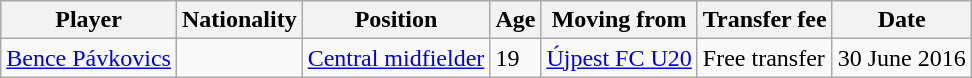<table class="wikitable">
<tr>
<th>Player</th>
<th>Nationality</th>
<th>Position</th>
<th>Age</th>
<th>Moving from</th>
<th>Transfer fee</th>
<th>Date</th>
</tr>
<tr>
<td><a href='#'>Bence Pávkovics</a></td>
<td></td>
<td><a href='#'>Central midfielder</a></td>
<td>19</td>
<td> <a href='#'>Újpest FC U20</a></td>
<td>Free transfer</td>
<td>30 June 2016</td>
</tr>
</table>
